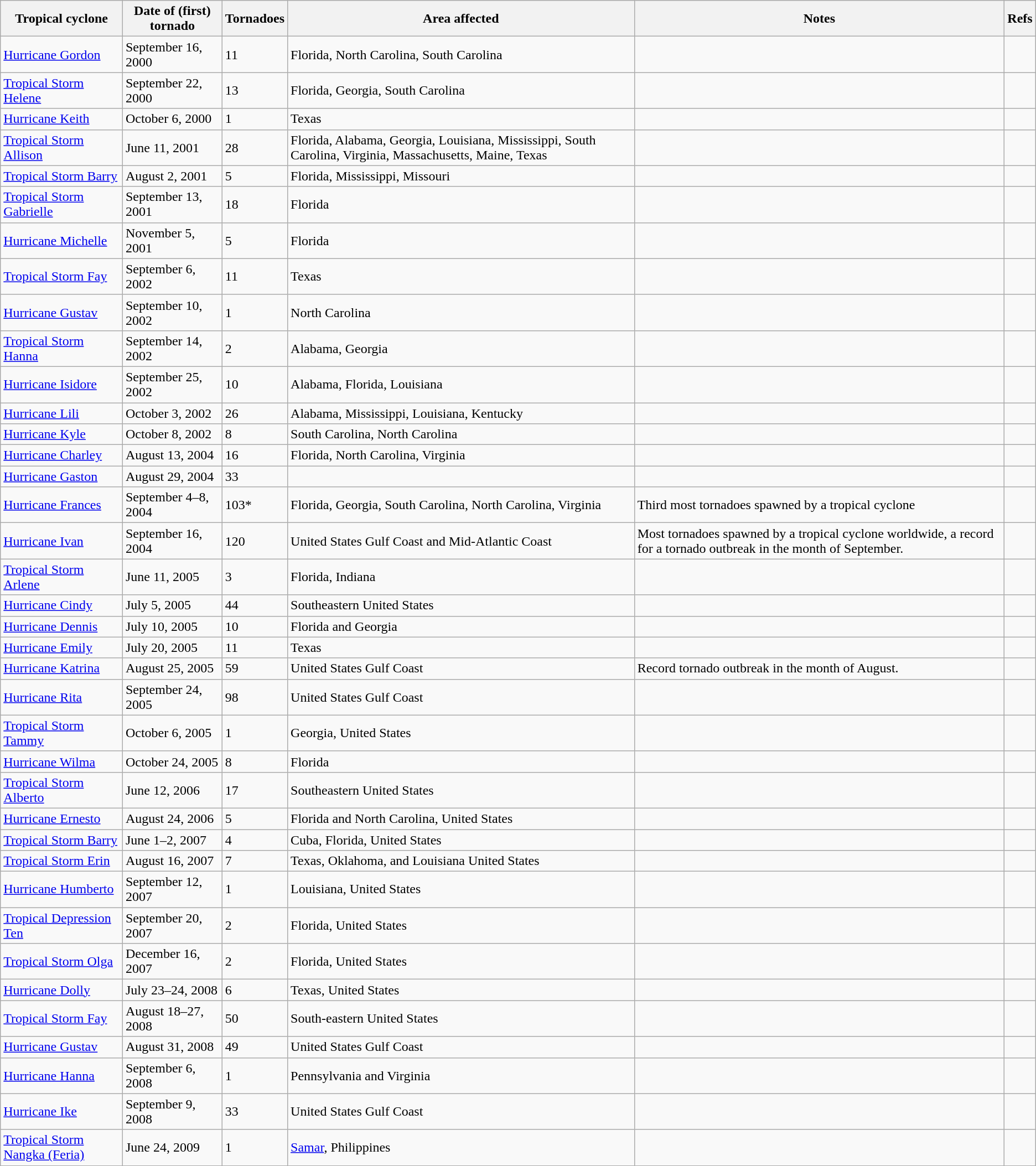<table class="wikitable">
<tr>
<th>Tropical cyclone</th>
<th>Date of (first) tornado</th>
<th>Tornadoes</th>
<th>Area affected</th>
<th>Notes</th>
<th>Refs</th>
</tr>
<tr>
<td><a href='#'>Hurricane Gordon</a></td>
<td>September 16, 2000</td>
<td>11</td>
<td>Florida, North Carolina, South Carolina</td>
<td></td>
<td></td>
</tr>
<tr>
<td><a href='#'>Tropical Storm Helene</a></td>
<td>September 22, 2000</td>
<td>13</td>
<td>Florida, Georgia, South Carolina</td>
<td></td>
<td></td>
</tr>
<tr>
<td><a href='#'>Hurricane Keith</a></td>
<td>October 6, 2000</td>
<td>1</td>
<td>Texas</td>
<td></td>
<td></td>
</tr>
<tr>
<td><a href='#'>Tropical Storm Allison</a></td>
<td>June 11, 2001</td>
<td>28</td>
<td>Florida, Alabama, Georgia, Louisiana, Mississippi, South Carolina, Virginia, Massachusetts, Maine, Texas</td>
<td></td>
<td></td>
</tr>
<tr>
<td><a href='#'>Tropical Storm Barry</a></td>
<td>August 2, 2001</td>
<td>5</td>
<td>Florida, Mississippi, Missouri</td>
<td></td>
<td></td>
</tr>
<tr>
<td><a href='#'>Tropical Storm Gabrielle</a></td>
<td>September 13, 2001</td>
<td>18</td>
<td>Florida</td>
<td></td>
<td></td>
</tr>
<tr>
<td><a href='#'>Hurricane Michelle</a></td>
<td>November 5, 2001</td>
<td>5</td>
<td>Florida</td>
<td></td>
<td></td>
</tr>
<tr>
<td><a href='#'>Tropical Storm Fay</a></td>
<td>September 6, 2002</td>
<td>11</td>
<td>Texas</td>
<td></td>
<td></td>
</tr>
<tr>
<td><a href='#'>Hurricane Gustav</a></td>
<td>September 10, 2002</td>
<td>1</td>
<td>North Carolina</td>
<td></td>
<td></td>
</tr>
<tr>
<td><a href='#'>Tropical Storm Hanna</a></td>
<td>September 14, 2002</td>
<td>2</td>
<td>Alabama, Georgia</td>
<td></td>
<td></td>
</tr>
<tr>
<td><a href='#'>Hurricane Isidore</a></td>
<td>September 25, 2002</td>
<td>10</td>
<td>Alabama, Florida, Louisiana</td>
<td></td>
<td></td>
</tr>
<tr>
<td><a href='#'>Hurricane Lili</a></td>
<td>October 3, 2002</td>
<td>26</td>
<td>Alabama, Mississippi, Louisiana, Kentucky</td>
<td></td>
<td></td>
</tr>
<tr>
<td><a href='#'>Hurricane Kyle</a></td>
<td>October 8, 2002</td>
<td>8</td>
<td>South Carolina, North Carolina</td>
<td></td>
<td></td>
</tr>
<tr>
<td><a href='#'>Hurricane Charley</a></td>
<td>August 13, 2004</td>
<td>16</td>
<td>Florida, North Carolina, Virginia</td>
<td></td>
<td></td>
</tr>
<tr>
<td><a href='#'>Hurricane Gaston</a></td>
<td>August 29, 2004</td>
<td>33</td>
<td></td>
<td></td>
<td></td>
</tr>
<tr>
<td><a href='#'>Hurricane Frances</a></td>
<td>September 4–8, 2004</td>
<td>103*</td>
<td>Florida, Georgia, South Carolina, North Carolina, Virginia</td>
<td>Third most tornadoes spawned by a tropical cyclone</td>
<td></td>
</tr>
<tr>
<td><a href='#'>Hurricane Ivan</a></td>
<td>September 16, 2004</td>
<td>120</td>
<td>United States Gulf Coast and Mid-Atlantic Coast</td>
<td>Most tornadoes spawned by a tropical cyclone worldwide, a record for a tornado outbreak in the month of September.</td>
<td></td>
</tr>
<tr>
<td><a href='#'>Tropical Storm Arlene</a></td>
<td>June 11, 2005</td>
<td>3</td>
<td>Florida, Indiana</td>
<td></td>
<td></td>
</tr>
<tr>
<td><a href='#'>Hurricane Cindy</a></td>
<td>July 5, 2005</td>
<td>44</td>
<td>Southeastern United States</td>
<td></td>
<td></td>
</tr>
<tr>
<td><a href='#'>Hurricane Dennis</a></td>
<td>July 10, 2005</td>
<td>10</td>
<td>Florida and Georgia</td>
<td></td>
<td></td>
</tr>
<tr>
<td><a href='#'>Hurricane Emily</a></td>
<td>July 20, 2005</td>
<td>11</td>
<td>Texas</td>
<td></td>
<td></td>
</tr>
<tr>
<td><a href='#'>Hurricane Katrina</a></td>
<td>August 25, 2005</td>
<td>59</td>
<td>United States Gulf Coast</td>
<td>Record tornado outbreak in the month of August.</td>
<td></td>
</tr>
<tr>
<td><a href='#'>Hurricane Rita</a></td>
<td>September 24, 2005</td>
<td>98</td>
<td>United States Gulf Coast</td>
<td></td>
<td></td>
</tr>
<tr>
<td><a href='#'>Tropical Storm Tammy</a></td>
<td>October 6, 2005</td>
<td>1</td>
<td>Georgia, United States</td>
<td></td>
<td></td>
</tr>
<tr>
<td><a href='#'>Hurricane Wilma</a></td>
<td>October 24, 2005</td>
<td>8</td>
<td>Florida</td>
<td></td>
<td></td>
</tr>
<tr>
<td><a href='#'>Tropical Storm Alberto</a></td>
<td>June 12, 2006</td>
<td>17</td>
<td>Southeastern United States</td>
<td></td>
<td></td>
</tr>
<tr>
<td><a href='#'>Hurricane Ernesto</a></td>
<td>August 24, 2006</td>
<td>5</td>
<td>Florida and North Carolina, United States</td>
<td></td>
<td></td>
</tr>
<tr>
<td><a href='#'>Tropical Storm Barry</a></td>
<td>June 1–2, 2007</td>
<td>4</td>
<td>Cuba, Florida, United States</td>
<td></td>
<td></td>
</tr>
<tr>
<td><a href='#'>Tropical Storm Erin</a></td>
<td>August 16, 2007</td>
<td>7</td>
<td>Texas, Oklahoma, and Louisiana United States</td>
<td></td>
<td></td>
</tr>
<tr>
<td><a href='#'>Hurricane Humberto</a></td>
<td>September 12, 2007</td>
<td>1</td>
<td>Louisiana, United States</td>
<td></td>
<td></td>
</tr>
<tr>
<td><a href='#'>Tropical Depression Ten</a></td>
<td>September 20, 2007</td>
<td>2</td>
<td>Florida, United States</td>
<td></td>
<td></td>
</tr>
<tr>
<td><a href='#'>Tropical Storm Olga</a></td>
<td>December 16, 2007</td>
<td>2</td>
<td>Florida, United States</td>
<td></td>
<td></td>
</tr>
<tr>
<td><a href='#'>Hurricane Dolly</a></td>
<td>July 23–24, 2008</td>
<td>6</td>
<td>Texas, United States</td>
<td></td>
<td></td>
</tr>
<tr>
<td><a href='#'>Tropical Storm Fay</a></td>
<td>August 18–27, 2008</td>
<td>50</td>
<td>South-eastern United States</td>
<td></td>
<td></td>
</tr>
<tr>
<td><a href='#'>Hurricane Gustav</a></td>
<td>August 31, 2008</td>
<td>49</td>
<td>United States Gulf Coast</td>
<td></td>
<td></td>
</tr>
<tr>
<td><a href='#'>Hurricane Hanna</a></td>
<td>September 6, 2008</td>
<td>1</td>
<td>Pennsylvania and Virginia</td>
<td></td>
<td></td>
</tr>
<tr>
<td><a href='#'>Hurricane Ike</a></td>
<td>September 9, 2008</td>
<td>33</td>
<td>United States Gulf Coast</td>
<td></td>
<td></td>
</tr>
<tr>
<td><a href='#'>Tropical Storm Nangka (Feria)</a></td>
<td>June 24, 2009</td>
<td>1</td>
<td><a href='#'>Samar</a>, Philippines</td>
<td></td>
<td></td>
</tr>
</table>
